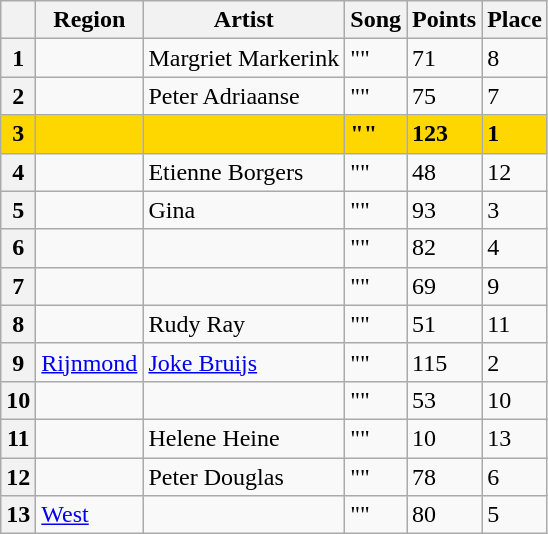<table class="wikitable plainrowheaders sortable">
<tr>
<th scope="col"></th>
<th scope="col">Region</th>
<th scope="col">Artist</th>
<th scope="col">Song</th>
<th scope="col">Points</th>
<th scope="col">Place</th>
</tr>
<tr>
<th scope="row" style="text-align:center;">1</th>
<td scope="row"></td>
<td>Margriet Markerink</td>
<td>""</td>
<td>71</td>
<td>8</td>
</tr>
<tr>
<th scope="row" style="text-align:center;">2</th>
<td></td>
<td>Peter Adriaanse</td>
<td>""</td>
<td>75</td>
<td>7</td>
</tr>
<tr style="font-weight:bold; background:gold;">
<th scope="row" style="text-align:center; font-weight:bold; background:gold;">3</th>
<td></td>
<td></td>
<td>""</td>
<td>123</td>
<td>1</td>
</tr>
<tr>
<th scope="row" style="text-align:center;">4</th>
<td scope="row"></td>
<td>Etienne Borgers</td>
<td>""</td>
<td>48</td>
<td>12</td>
</tr>
<tr>
<th scope="row" style="text-align:center;">5</th>
<td scope="row"></td>
<td>Gina</td>
<td>""</td>
<td>93</td>
<td>3</td>
</tr>
<tr>
<th scope="row" style="text-align:center;">6</th>
<td scope="row"></td>
<td></td>
<td>""</td>
<td>82</td>
<td>4</td>
</tr>
<tr>
<th scope="row" style="text-align:center;">7</th>
<td scope="row"></td>
<td></td>
<td>""</td>
<td>69</td>
<td>9</td>
</tr>
<tr>
<th scope="row" style="text-align:center;">8</th>
<td scope="row"></td>
<td>Rudy Ray</td>
<td>""</td>
<td>51</td>
<td>11</td>
</tr>
<tr>
<th scope="row" style="text-align:center;">9</th>
<td scope="row"> <a href='#'>Rijnmond</a></td>
<td><a href='#'>Joke Bruijs</a></td>
<td>""</td>
<td>115</td>
<td>2</td>
</tr>
<tr>
<th scope="row" style="text-align:center;">10</th>
<td scope="row"></td>
<td></td>
<td>""</td>
<td>53</td>
<td>10</td>
</tr>
<tr>
<th scope="row" style="text-align:center;">11</th>
<td scope="row"></td>
<td>Helene Heine</td>
<td>""</td>
<td>10</td>
<td>13</td>
</tr>
<tr>
<th scope="row" style="text-align:center;">12</th>
<td scope="row"></td>
<td>Peter Douglas</td>
<td>""</td>
<td>78</td>
<td>6</td>
</tr>
<tr>
<th scope="row" style="text-align:center;">13</th>
<td scope="row"> <a href='#'>West</a></td>
<td></td>
<td>""</td>
<td>80</td>
<td>5</td>
</tr>
</table>
